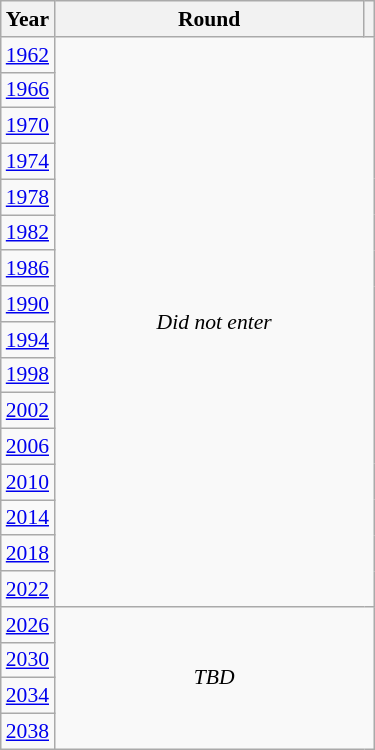<table class="wikitable" style="text-align: center; font-size:90%">
<tr>
<th>Year</th>
<th style="width:200px">Round</th>
<th></th>
</tr>
<tr>
<td><a href='#'>1962</a></td>
<td colspan="2" rowspan="16"><em>Did not enter</em></td>
</tr>
<tr>
<td><a href='#'>1966</a></td>
</tr>
<tr>
<td><a href='#'>1970</a></td>
</tr>
<tr>
<td><a href='#'>1974</a></td>
</tr>
<tr>
<td><a href='#'>1978</a></td>
</tr>
<tr>
<td><a href='#'>1982</a></td>
</tr>
<tr>
<td><a href='#'>1986</a></td>
</tr>
<tr>
<td><a href='#'>1990</a></td>
</tr>
<tr>
<td><a href='#'>1994</a></td>
</tr>
<tr>
<td><a href='#'>1998</a></td>
</tr>
<tr>
<td><a href='#'>2002</a></td>
</tr>
<tr>
<td><a href='#'>2006</a></td>
</tr>
<tr>
<td><a href='#'>2010</a></td>
</tr>
<tr>
<td><a href='#'>2014</a></td>
</tr>
<tr>
<td><a href='#'>2018</a></td>
</tr>
<tr>
<td><a href='#'>2022</a></td>
</tr>
<tr>
<td><a href='#'>2026</a></td>
<td colspan="2" rowspan="4"><em>TBD</em></td>
</tr>
<tr>
<td><a href='#'>2030</a></td>
</tr>
<tr>
<td><a href='#'>2034</a></td>
</tr>
<tr>
<td><a href='#'>2038</a></td>
</tr>
</table>
